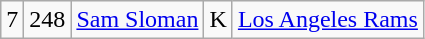<table class="wikitable" style="text-align:center">
<tr>
<td>7</td>
<td>248</td>
<td><a href='#'>Sam Sloman</a></td>
<td>K</td>
<td><a href='#'>Los Angeles Rams</a></td>
</tr>
</table>
